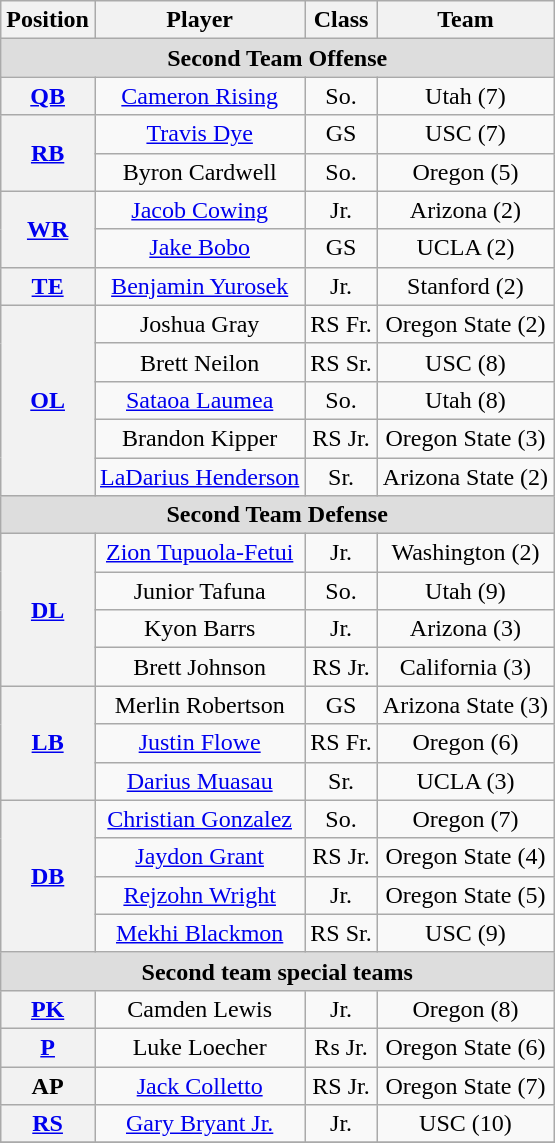<table class="wikitable">
<tr>
<th>Position</th>
<th>Player</th>
<th>Class</th>
<th>Team</th>
</tr>
<tr>
<td colspan="4" style="text-align:center; background:#ddd;"><strong>Second Team Offense</strong></td>
</tr>
<tr style="text-align:center;">
<th rowspan="1"><a href='#'>QB</a></th>
<td><a href='#'>Cameron Rising</a></td>
<td>So.</td>
<td>Utah (7)</td>
</tr>
<tr style="text-align:center;">
<th rowspan="2"><a href='#'>RB</a></th>
<td><a href='#'>Travis Dye</a></td>
<td>GS</td>
<td>USC (7)</td>
</tr>
<tr style="text-align:center;">
<td>Byron Cardwell</td>
<td>So.</td>
<td>Oregon (5)</td>
</tr>
<tr style="text-align:center;">
<th rowspan="2"><a href='#'>WR</a></th>
<td><a href='#'>Jacob Cowing</a></td>
<td>Jr.</td>
<td>Arizona (2)</td>
</tr>
<tr style="text-align:center;">
<td><a href='#'>Jake Bobo</a></td>
<td>GS</td>
<td>UCLA (2)</td>
</tr>
<tr style="text-align:center;">
<th rowspan="1"><a href='#'>TE</a></th>
<td><a href='#'>Benjamin Yurosek</a></td>
<td>Jr.</td>
<td>Stanford (2)</td>
</tr>
<tr style="text-align:center;">
<th rowspan="5"><a href='#'>OL</a></th>
<td>Joshua Gray</td>
<td>RS Fr.</td>
<td>Oregon State (2)</td>
</tr>
<tr style="text-align:center;">
<td>Brett Neilon</td>
<td>RS Sr.</td>
<td>USC (8)</td>
</tr>
<tr style="text-align:center;">
<td><a href='#'>Sataoa Laumea</a></td>
<td>So.</td>
<td>Utah (8)</td>
</tr>
<tr style="text-align:center;">
<td>Brandon Kipper</td>
<td>RS Jr.</td>
<td>Oregon State (3)</td>
</tr>
<tr style="text-align:center;">
<td><a href='#'>LaDarius Henderson</a></td>
<td>Sr.</td>
<td>Arizona State (2)</td>
</tr>
<tr style="text-align:center;">
<td colspan="4" style="text-align:center; background:#ddd;"><strong>Second Team Defense</strong></td>
</tr>
<tr style="text-align:center;">
<th rowspan="4"><a href='#'>DL</a></th>
<td><a href='#'>Zion Tupuola-Fetui</a></td>
<td>Jr.</td>
<td>Washington (2)</td>
</tr>
<tr style="text-align:center;">
<td>Junior Tafuna</td>
<td>So.</td>
<td>Utah (9)</td>
</tr>
<tr style="text-align:center;">
<td>Kyon Barrs</td>
<td>Jr.</td>
<td>Arizona (3)</td>
</tr>
<tr style="text-align:center;">
<td>Brett Johnson</td>
<td>RS Jr.</td>
<td>California (3)</td>
</tr>
<tr style="text-align:center;">
<th rowspan="3"><a href='#'>LB</a></th>
<td>Merlin Robertson</td>
<td>GS</td>
<td>Arizona State (3)</td>
</tr>
<tr style="text-align:center;">
<td><a href='#'>Justin Flowe</a></td>
<td>RS Fr.</td>
<td>Oregon (6)</td>
</tr>
<tr style="text-align:center;">
<td><a href='#'>Darius Muasau</a></td>
<td>Sr.</td>
<td>UCLA (3)</td>
</tr>
<tr style="text-align:center;">
<th rowspan="4"><a href='#'>DB</a></th>
<td><a href='#'>Christian Gonzalez</a></td>
<td>So.</td>
<td>Oregon (7)</td>
</tr>
<tr style="text-align:center;">
<td><a href='#'>Jaydon Grant</a></td>
<td>RS Jr.</td>
<td>Oregon State (4)</td>
</tr>
<tr style="text-align:center;">
<td><a href='#'>Rejzohn Wright</a></td>
<td>Jr.</td>
<td>Oregon State (5)</td>
</tr>
<tr style="text-align:center;">
<td><a href='#'>Mekhi Blackmon</a></td>
<td>RS Sr.</td>
<td>USC (9)</td>
</tr>
<tr style="text-align:center;">
<td colspan="4" style="text-align:center; background:#ddd;"><strong>Second team special teams</strong></td>
</tr>
<tr style="text-align:center;">
<th rowspan="1"><a href='#'>PK</a></th>
<td>Camden Lewis</td>
<td>Jr.</td>
<td>Oregon (8)</td>
</tr>
<tr style="text-align:center;">
<th rowspan="1"><a href='#'>P</a></th>
<td>Luke Loecher</td>
<td>Rs Jr.</td>
<td>Oregon State (6)</td>
</tr>
<tr style="text-align:center;">
<th rowspan="1">AP</th>
<td><a href='#'>Jack Colletto</a></td>
<td>RS Jr.</td>
<td>Oregon State (7)</td>
</tr>
<tr style="text-align:center;">
<th rowspan="1"><a href='#'>RS</a></th>
<td><a href='#'>Gary Bryant Jr.</a></td>
<td>Jr.</td>
<td>USC (10)</td>
</tr>
<tr>
</tr>
</table>
